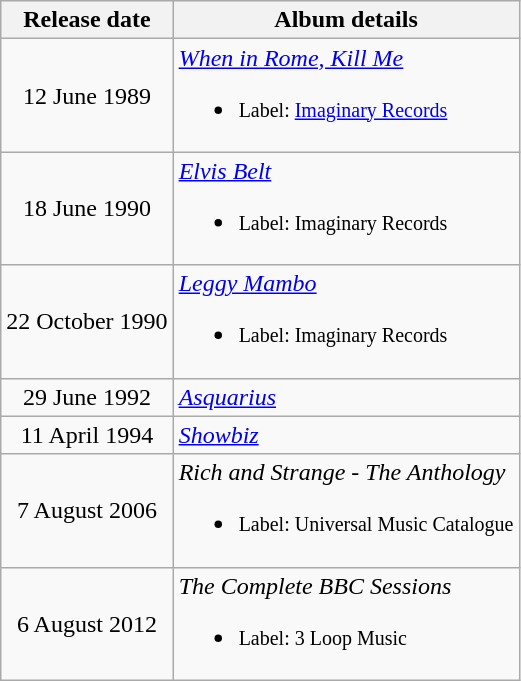<table class="wikitable" style="text-align:center;">
<tr>
<th>Release date</th>
<th>Album details</th>
</tr>
<tr>
<td>12 June 1989</td>
<td align="left"><em><a href='#'>When in Rome, Kill Me</a></em><br><ul><li><small>Label: <a href='#'>Imaginary Records</a></small></li></ul></td>
</tr>
<tr>
<td>18 June 1990</td>
<td align="left"><em><a href='#'>Elvis Belt</a></em><br><ul><li><small>Label: Imaginary Records</small></li></ul></td>
</tr>
<tr>
<td>22 October 1990</td>
<td align="left"><em><a href='#'>Leggy Mambo</a></em><br><ul><li><small>Label: Imaginary Records</small></li></ul></td>
</tr>
<tr>
<td>29 June 1992</td>
<td align="left"><em><a href='#'>Asquarius</a></em><br></td>
</tr>
<tr>
<td>11 April 1994</td>
<td align="left"><em><a href='#'>Showbiz</a></em><br></td>
</tr>
<tr>
<td>7 August 2006</td>
<td align="left"><em>Rich and Strange - The Anthology</em><br><ul><li><small>Label: Universal Music Catalogue</small></li></ul></td>
</tr>
<tr>
<td>6 August 2012</td>
<td align="left"><em>The Complete BBC Sessions</em><br><ul><li><small>Label: 3 Loop Music</small></li></ul></td>
</tr>
</table>
